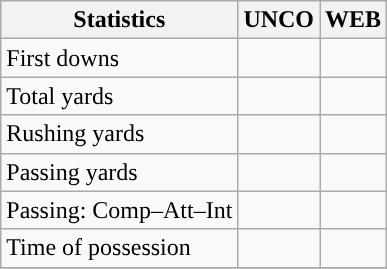<table class="wikitable" style="float: left;">
<tr>
<th>Statistics</th>
<th>UNCO</th>
<th>WEB</th>
</tr>
<tr>
<td>First downs</td>
<td></td>
<td></td>
</tr>
<tr>
<td>Total yards</td>
<td></td>
<td></td>
</tr>
<tr>
<td>Rushing yards</td>
<td></td>
<td></td>
</tr>
<tr>
<td>Passing yards</td>
<td></td>
<td></td>
</tr>
<tr>
<td>Passing: Comp–Att–Int</td>
<td></td>
<td></td>
</tr>
<tr>
<td>Time of possession</td>
<td></td>
<td></td>
</tr>
<tr>
</tr>
</table>
